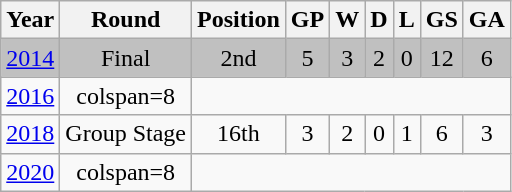<table class="wikitable" style="text-align:center">
<tr>
<th>Year</th>
<th>Round</th>
<th>Position</th>
<th>GP</th>
<th>W</th>
<th>D</th>
<th>L</th>
<th>GS</th>
<th>GA</th>
</tr>
<tr bgcolor=silver>
<td> <a href='#'>2014</a></td>
<td>Final</td>
<td>2nd</td>
<td>5</td>
<td>3</td>
<td>2</td>
<td>0</td>
<td>12</td>
<td>6</td>
</tr>
<tr>
<td> <a href='#'>2016</a></td>
<td>colspan=8</td>
</tr>
<tr>
<td> <a href='#'>2018</a></td>
<td>Group Stage</td>
<td>16th</td>
<td>3</td>
<td>2</td>
<td>0</td>
<td>1</td>
<td>6</td>
<td>3</td>
</tr>
<tr>
<td> <a href='#'>2020</a></td>
<td>colspan=8</td>
</tr>
</table>
